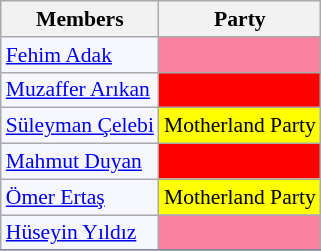<table class=wikitable style="border:1px solid #8888aa; background-color:#f7f8ff; padding:0px; font-size:90%;">
<tr>
<th>Members</th>
<th>Party</th>
</tr>
<tr>
<td><a href='#'>Fehim Adak</a></td>
<td style="background: #F7819F"></td>
</tr>
<tr>
<td><a href='#'>Muzaffer Arıkan</a></td>
<td style="background: #ff0000"></td>
</tr>
<tr>
<td><a href='#'>Süleyman Çelebi</a></td>
<td style="background: #ffff00">Motherland Party</td>
</tr>
<tr>
<td><a href='#'>Mahmut Duyan</a></td>
<td style="background: #ff0000"></td>
</tr>
<tr>
<td><a href='#'>Ömer Ertaş</a></td>
<td style="background: #ffff00">Motherland Party</td>
</tr>
<tr>
<td><a href='#'>Hüseyin Yıldız</a></td>
<td style="background: #F7819F"></td>
</tr>
<tr>
</tr>
</table>
